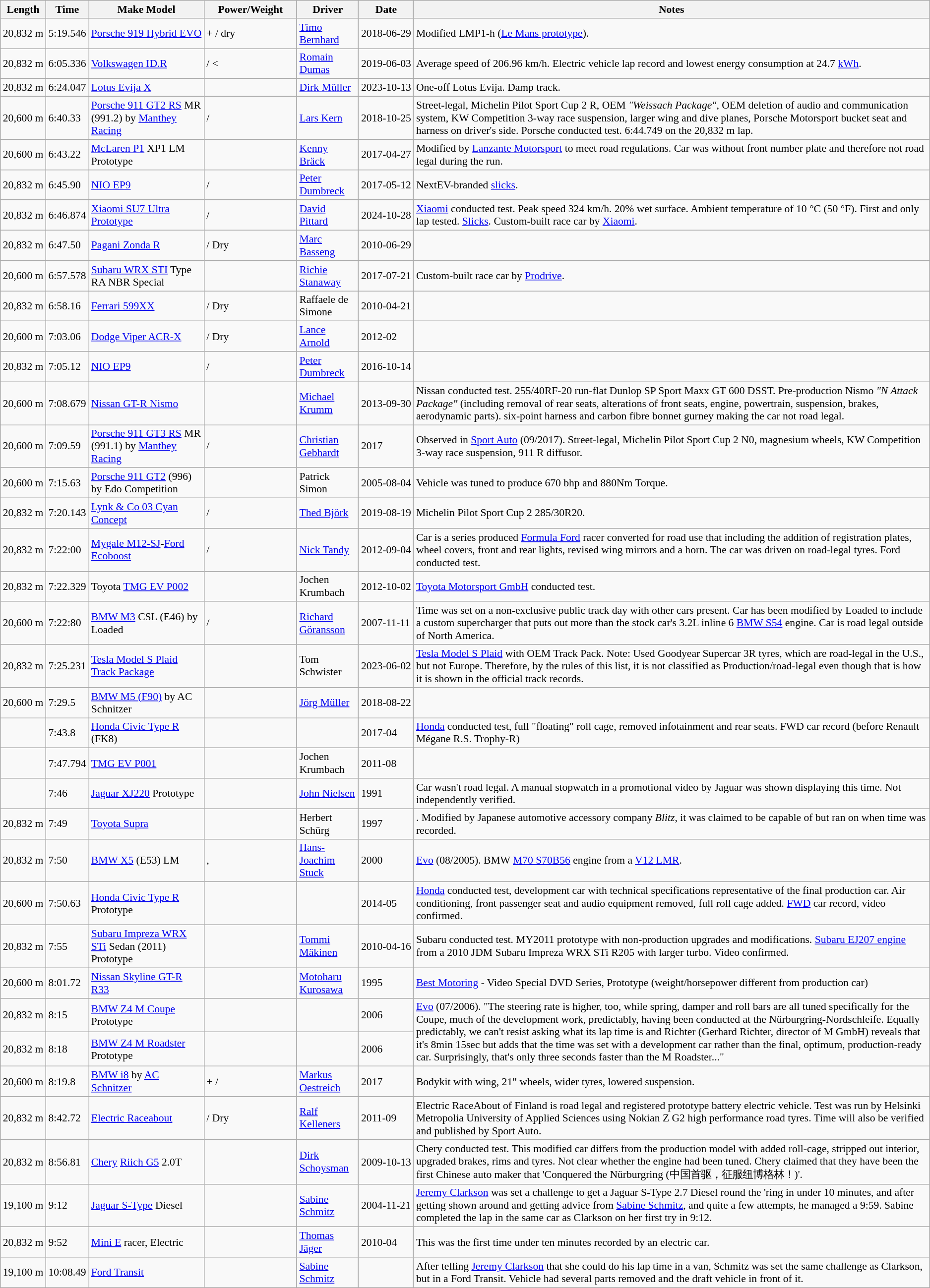<table class="wikitable sortable" style="font-size:90%;">
<tr>
<th>Length</th>
<th>Time</th>
<th style="width:110px;">Make Model</th>
<th style="width:118px;">Power/Weight</th>
<th>Driver</th>
<th>Date</th>
<th>Notes</th>
</tr>
<tr>
<td style="white-space: nowrap;">20,832 m</td>
<td style="white-space: nowrap;">5:19.546</td>
<td style="white-space: nowrap;"><a href='#'>Porsche 919 Hybrid EVO</a></td>
<td> +  /  dry</td>
<td><a href='#'>Timo Bernhard</a></td>
<td style="white-space: nowrap;">2018-06-29</td>
<td>Modified LMP1-h (<a href='#'>Le Mans prototype</a>).</td>
</tr>
<tr>
<td>20,832 m</td>
<td>6:05.336</td>
<td><a href='#'>Volkswagen ID.R</a></td>
<td> / <</td>
<td><a href='#'>Romain Dumas</a></td>
<td>2019-06-03</td>
<td>Average speed of 206.96 km/h. Electric vehicle lap record and lowest energy consumption at 24.7 <a href='#'>kWh</a>.</td>
</tr>
<tr>
<td>20,832 m</td>
<td>6:24.047</td>
<td><a href='#'>Lotus Evija X</a></td>
<td></td>
<td><a href='#'>Dirk Müller</a></td>
<td>2023-10-13</td>
<td>One-off Lotus Evija. Damp track.</td>
</tr>
<tr>
<td>20,600 m</td>
<td>6:40.33</td>
<td><a href='#'>Porsche 911 GT2 RS</a> MR (991.2) by <a href='#'>Manthey Racing</a></td>
<td> / </td>
<td><a href='#'>Lars Kern</a></td>
<td>2018-10-25</td>
<td>Street-legal, Michelin Pilot Sport Cup 2 R, OEM <em>"Weissach Package"</em>, OEM deletion of audio and communication system, KW Competition 3-way race suspension, larger wing and dive planes, Porsche Motorsport bucket seat and harness on driver's side. Porsche conducted test. 6:44.749 on the 20,832 m lap.</td>
</tr>
<tr>
<td>20,600 m</td>
<td>6:43.22</td>
<td><a href='#'>McLaren P1</a> XP1 LM Prototype</td>
<td></td>
<td><a href='#'>Kenny Bräck</a></td>
<td>2017-04-27</td>
<td>Modified by <a href='#'>Lanzante Motorsport</a> to meet road regulations. Car was without front number plate and therefore not road legal during the run.</td>
</tr>
<tr>
<td>20,832 m</td>
<td>6:45.90</td>
<td><a href='#'>NIO EP9</a></td>
<td> / </td>
<td><a href='#'>Peter Dumbreck</a></td>
<td>2017-05-12</td>
<td>NextEV-branded <a href='#'>slicks</a>.</td>
</tr>
<tr>
<td>20,832 m</td>
<td>6:46.874</td>
<td><a href='#'>Xiaomi SU7 Ultra Prototype</a></td>
<td> / </td>
<td><a href='#'>David Pittard</a></td>
<td>2024-10-28</td>
<td><a href='#'>Xiaomi</a> conducted test. Peak speed 324 km/h. 20% wet surface. Ambient temperature of 10 °C (50 °F). First and only lap tested. <a href='#'>Slicks</a>. Custom-built race car by <a href='#'>Xiaomi</a>.</td>
</tr>
<tr>
<td>20,832 m</td>
<td>6:47.50</td>
<td><a href='#'>Pagani Zonda R</a></td>
<td> /  Dry</td>
<td><a href='#'>Marc Basseng</a></td>
<td>2010-06-29</td>
<td></td>
</tr>
<tr>
<td>20,600 m</td>
<td>6:57.578</td>
<td><a href='#'>Subaru WRX STI</a> Type RA NBR Special</td>
<td></td>
<td><a href='#'>Richie Stanaway</a></td>
<td>2017-07-21</td>
<td>Custom-built race car by <a href='#'>Prodrive</a>.</td>
</tr>
<tr>
<td>20,832 m</td>
<td>6:58.16</td>
<td><a href='#'>Ferrari 599XX</a></td>
<td> /  Dry</td>
<td>Raffaele de Simone</td>
<td>2010-04-21</td>
<td></td>
</tr>
<tr>
<td>20,600 m</td>
<td>7:03.06</td>
<td><a href='#'>Dodge Viper ACR-X</a></td>
<td> /  Dry</td>
<td><a href='#'>Lance Arnold</a></td>
<td>2012-02</td>
<td></td>
</tr>
<tr>
<td>20,832 m</td>
<td>7:05.12</td>
<td><a href='#'>NIO EP9</a></td>
<td> / </td>
<td><a href='#'>Peter Dumbreck</a></td>
<td>2016-10-14</td>
<td></td>
</tr>
<tr>
<td>20,600 m</td>
<td>7:08.679</td>
<td><a href='#'>Nissan GT-R Nismo</a></td>
<td></td>
<td><a href='#'>Michael Krumm</a></td>
<td>2013-09-30</td>
<td>Nissan conducted test. 255/40RF-20 run-flat Dunlop SP Sport Maxx GT 600 DSST. Pre-production Nismo <em>"N Attack Package"</em> (including removal of rear seats, alterations of front seats, engine, powertrain, suspension, brakes, aerodynamic parts). six-point harness and carbon fibre bonnet gurney making the car not road legal.</td>
</tr>
<tr>
<td>20,600 m</td>
<td>7:09.59</td>
<td><a href='#'>Porsche 911 GT3 RS</a> MR (991.1) by <a href='#'>Manthey Racing</a></td>
<td> / </td>
<td><a href='#'>Christian Gebhardt</a></td>
<td>2017</td>
<td>Observed in <a href='#'>Sport Auto</a> (09/2017). Street-legal, Michelin Pilot Sport Cup 2 N0, magnesium wheels, KW Competition 3-way race suspension, 911 R diffusor.</td>
</tr>
<tr>
<td>20,600 m</td>
<td>7:15.63</td>
<td><a href='#'>Porsche 911 GT2</a> (996) by Edo Competition</td>
<td></td>
<td>Patrick Simon</td>
<td>2005-08-04</td>
<td>Vehicle was tuned to produce 670 bhp and 880Nm Torque.</td>
</tr>
<tr>
<td>20,832 m</td>
<td>7:20.143</td>
<td><a href='#'>Lynk & Co 03 Cyan Concept</a></td>
<td> / </td>
<td><a href='#'>Thed Björk</a></td>
<td>2019-08-19</td>
<td>Michelin Pilot Sport Cup 2 285/30R20.</td>
</tr>
<tr>
<td>20,832 m</td>
<td>7:22:00</td>
<td><a href='#'>Mygale M12-SJ</a>-<a href='#'>Ford Ecoboost</a></td>
<td> / </td>
<td><a href='#'>Nick Tandy</a></td>
<td>2012-09-04</td>
<td> Car is a series produced <a href='#'>Formula Ford</a> racer converted for road use that including the addition of registration plates, wheel covers, front and rear lights, revised wing mirrors and a horn. The car was driven on road-legal tyres. Ford conducted test.</td>
</tr>
<tr>
<td>20,832 m</td>
<td>7:22.329</td>
<td>Toyota <a href='#'>TMG EV P002</a></td>
<td></td>
<td>Jochen Krumbach</td>
<td>2012-10-02</td>
<td><a href='#'>Toyota Motorsport GmbH</a> conducted test.</td>
</tr>
<tr>
<td>20,600 m</td>
<td>7:22:80</td>
<td><a href='#'>BMW M3</a> CSL (E46) by Loaded</td>
<td> / </td>
<td><a href='#'>Richard Göransson</a></td>
<td>2007-11-11</td>
<td>Time was set on a non-exclusive public track day with other cars present. Car has been modified by Loaded to include a custom supercharger that puts out  more than the stock car's  3.2L inline 6 <a href='#'>BMW S54</a> engine. Car is road legal outside of North America.</td>
</tr>
<tr>
<td>20,832 m</td>
<td>7:25.231</td>
<td><a href='#'>Tesla Model S Plaid Track Package</a></td>
<td></td>
<td>Tom Schwister</td>
<td>2023-06-02</td>
<td><a href='#'>Tesla Model S Plaid</a> with OEM Track Pack. Note: Used Goodyear Supercar 3R tyres, which are road-legal in the U.S., but not Europe. Therefore, by the rules of this list, it is not classified as Production/road-legal even though that is how it is shown in the official track records.</td>
</tr>
<tr>
<td>20,600 m</td>
<td>7:29.5</td>
<td><a href='#'>BMW M5 (F90)</a> by AC Schnitzer</td>
<td></td>
<td><a href='#'>Jörg Müller</a></td>
<td>2018-08-22</td>
<td></td>
</tr>
<tr>
<td></td>
<td>7:43.8</td>
<td><a href='#'>Honda Civic Type R</a> (FK8)</td>
<td></td>
<td></td>
<td>2017-04</td>
<td><a href='#'>Honda</a> conducted test, full "floating" roll cage, removed infotainment and rear seats. FWD car record (before Renault Mégane R.S. Trophy-R)</td>
</tr>
<tr>
<td></td>
<td>7:47.794</td>
<td><a href='#'>TMG EV P001</a></td>
<td></td>
<td>Jochen Krumbach</td>
<td>2011-08</td>
<td></td>
</tr>
<tr>
<td></td>
<td>7:46</td>
<td><a href='#'>Jaguar XJ220</a> Prototype</td>
<td></td>
<td><a href='#'>John Nielsen</a></td>
<td>1991</td>
<td>Car wasn't road legal. A manual stopwatch in a promotional video by Jaguar was shown displaying this time. Not independently verified.</td>
</tr>
<tr>
<td>20,832 m</td>
<td>7:49</td>
<td><a href='#'>Toyota Supra</a></td>
<td></td>
<td>Herbert Schürg</td>
<td>1997</td>
<td>. Modified by Japanese automotive accessory company <em>Blitz</em>, it was claimed to be capable of  but ran on  when time was recorded.</td>
</tr>
<tr>
<td>20,832 m</td>
<td>7:50</td>
<td><a href='#'>BMW X5</a> (E53) LM</td>
<td>, </td>
<td><a href='#'>Hans-Joachim Stuck</a></td>
<td>2000</td>
<td><a href='#'>Evo</a> (08/2005). BMW <a href='#'>M70 S70B56</a> engine from a <a href='#'>V12 LMR</a>.</td>
</tr>
<tr>
<td>20,600 m</td>
<td>7:50.63</td>
<td><a href='#'>Honda Civic Type R</a> Prototype</td>
<td></td>
<td></td>
<td>2014-05</td>
<td><a href='#'>Honda</a> conducted test, development car with technical specifications representative of the final production car. Air conditioning, front passenger seat and audio equipment removed, full roll cage added. <a href='#'>FWD</a> car record, video confirmed.</td>
</tr>
<tr>
<td>20,832 m</td>
<td>7:55</td>
<td><a href='#'>Subaru Impreza WRX STi</a> Sedan (2011) Prototype</td>
<td></td>
<td><a href='#'>Tommi Mäkinen</a></td>
<td>2010-04-16</td>
<td>Subaru conducted test. MY2011 prototype with non-production upgrades and modifications. <a href='#'>Subaru EJ207 engine</a> from a 2010 JDM Subaru Impreza WRX STi R205 with larger turbo. Video confirmed.</td>
</tr>
<tr>
<td>20,600 m</td>
<td>8:01.72</td>
<td><a href='#'>Nissan Skyline GT-R R33</a></td>
<td></td>
<td><a href='#'>Motoharu Kurosawa</a></td>
<td>1995</td>
<td><a href='#'>Best Motoring</a> - Video Special DVD Series, Prototype (weight/horsepower different from production car)</td>
</tr>
<tr>
<td>20,832 m</td>
<td>8:15</td>
<td><a href='#'>BMW Z4 M Coupe</a> Prototype</td>
<td></td>
<td></td>
<td>2006</td>
<td rowspan="2"><a href='#'>Evo</a> (07/2006). "The steering rate is higher, too, while spring, damper and roll bars are all tuned specifically for the Coupe, much of the development work, predictably, having been conducted at the Nürburgring-Nordschleife. Equally predictably, we can't resist asking what its lap time is and Richter (Gerhard Richter, director of M GmbH) reveals that it's 8min 15sec but adds that the time was set with a development car rather than the final, optimum, production-ready car. Surprisingly, that's only three seconds faster than the M Roadster..."</td>
</tr>
<tr>
<td>20,832 m</td>
<td>8:18</td>
<td><a href='#'>BMW Z4 M Roadster</a> Prototype</td>
<td></td>
<td></td>
<td>2006</td>
</tr>
<tr>
<td>20,600 m</td>
<td>8:19.8</td>
<td><a href='#'>BMW i8</a> by <a href='#'>AC Schnitzer</a></td>
<td> +  / </td>
<td><a href='#'>Markus Oestreich</a></td>
<td>2017</td>
<td>Bodykit with wing, 21" wheels, wider tyres, lowered suspension.</td>
</tr>
<tr>
<td>20,832 m</td>
<td>8:42.72</td>
<td><a href='#'>Electric Raceabout</a></td>
<td> /  Dry</td>
<td><a href='#'>Ralf Kelleners</a></td>
<td>2011-09</td>
<td>Electric RaceAbout of Finland is road legal and registered prototype battery electric vehicle. Test was run by Helsinki Metropolia University of Applied Sciences using Nokian Z G2 high performance road tyres. Time will also be verified and published by Sport Auto.</td>
</tr>
<tr>
<td>20,832 m</td>
<td>8:56.81</td>
<td><a href='#'>Chery</a> <a href='#'>Riich G5</a> 2.0T</td>
<td></td>
<td><a href='#'>Dirk Schoysman</a></td>
<td>2009-10-13</td>
<td>Chery conducted test. This modified car differs from the production model with added roll-cage, stripped out interior, upgraded brakes, rims and tyres. Not clear whether the engine had been tuned. Chery claimed that they have been the first Chinese auto maker that 'Conquered the Nürburgring (中国首驱，征服纽博格林！)'.</td>
</tr>
<tr>
<td>19,100 m</td>
<td>9:12</td>
<td><a href='#'>Jaguar S-Type</a> Diesel</td>
<td></td>
<td><a href='#'>Sabine Schmitz</a></td>
<td>2004-11-21</td>
<td><a href='#'>Jeremy Clarkson</a> was set a challenge to get a Jaguar S-Type 2.7 Diesel round the 'ring in under 10 minutes, and after getting shown around and getting advice from <a href='#'>Sabine Schmitz</a>, and quite a few attempts, he managed a 9:59. Sabine completed the lap in the same car as Clarkson on her first try in 9:12.</td>
</tr>
<tr>
<td>20,832 m</td>
<td>9:52</td>
<td><a href='#'>Mini E</a> racer, Electric</td>
<td></td>
<td><a href='#'>Thomas Jäger</a></td>
<td>2010-04</td>
<td>This was the first time under ten minutes recorded by an electric car.</td>
</tr>
<tr>
<td>19,100 m</td>
<td>10:08.49</td>
<td><a href='#'>Ford Transit</a></td>
<td></td>
<td><a href='#'>Sabine Schmitz</a></td>
<td></td>
<td>After telling <a href='#'>Jeremy Clarkson</a> that she could do his lap time in a van, Schmitz was set the same challenge as Clarkson, but in a Ford Transit. Vehicle had several parts removed and the draft vehicle in front of it.</td>
</tr>
</table>
